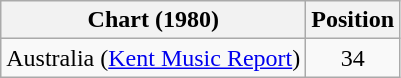<table class="wikitable sortable plainrowheaders">
<tr>
<th scope="col">Chart (1980)</th>
<th scope="col">Position</th>
</tr>
<tr>
<td>Australia (<a href='#'>Kent Music Report</a>)</td>
<td style="text-align:center;">34</td>
</tr>
</table>
